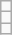<table class="wikitable">
<tr>
<td></td>
</tr>
<tr>
<td></td>
</tr>
<tr>
<td></td>
</tr>
</table>
